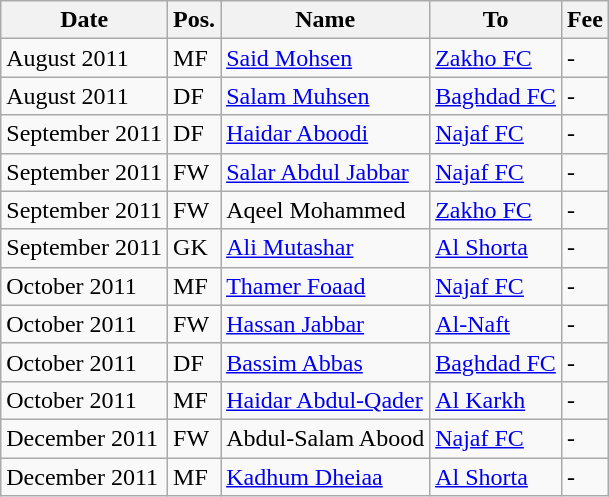<table class="wikitable">
<tr>
<th>Date</th>
<th>Pos.</th>
<th>Name</th>
<th>To</th>
<th>Fee</th>
</tr>
<tr>
<td>August 2011</td>
<td>MF</td>
<td> <a href='#'>Said Mohsen</a></td>
<td> <a href='#'>Zakho FC</a></td>
<td>-</td>
</tr>
<tr>
<td>August 2011</td>
<td>DF</td>
<td> <a href='#'>Salam Muhsen</a></td>
<td> <a href='#'>Baghdad FC</a></td>
<td>-</td>
</tr>
<tr>
<td>September 2011</td>
<td>DF</td>
<td> <a href='#'>Haidar Aboodi</a></td>
<td> <a href='#'>Najaf FC</a></td>
<td>-</td>
</tr>
<tr>
<td>September 2011</td>
<td>FW</td>
<td> <a href='#'>Salar Abdul Jabbar</a></td>
<td> <a href='#'>Najaf FC</a></td>
<td>-</td>
</tr>
<tr>
<td>September 2011</td>
<td>FW</td>
<td> Aqeel Mohammed</td>
<td> <a href='#'>Zakho FC</a></td>
<td>-</td>
</tr>
<tr>
<td>September 2011</td>
<td>GK</td>
<td> <a href='#'>Ali Mutashar</a></td>
<td> <a href='#'>Al Shorta</a></td>
<td>-</td>
</tr>
<tr>
<td>October 2011</td>
<td>MF</td>
<td> <a href='#'>Thamer Foaad</a></td>
<td> <a href='#'>Najaf FC</a></td>
<td>-</td>
</tr>
<tr>
<td>October 2011</td>
<td>FW</td>
<td> <a href='#'>Hassan Jabbar</a></td>
<td> <a href='#'>Al-Naft</a></td>
<td>-</td>
</tr>
<tr>
<td>October 2011</td>
<td>DF</td>
<td> <a href='#'>Bassim Abbas</a></td>
<td> <a href='#'>Baghdad FC</a></td>
<td>-</td>
</tr>
<tr>
<td>October 2011</td>
<td>MF</td>
<td> <a href='#'>Haidar Abdul-Qader</a></td>
<td> <a href='#'>Al Karkh</a></td>
<td>-</td>
</tr>
<tr>
<td>December 2011</td>
<td>FW</td>
<td> Abdul-Salam Abood</td>
<td> <a href='#'>Najaf FC</a></td>
<td>-</td>
</tr>
<tr>
<td>December 2011</td>
<td>MF</td>
<td> <a href='#'>Kadhum Dheiaa</a></td>
<td> <a href='#'>Al Shorta</a></td>
<td>-</td>
</tr>
</table>
